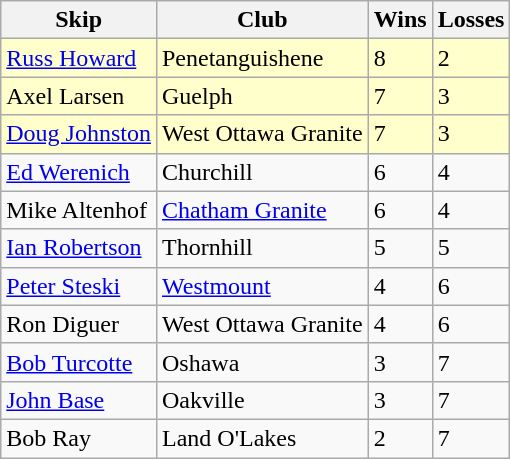<table class="wikitable">
<tr>
<th>Skip</th>
<th>Club</th>
<th>Wins</th>
<th>Losses</th>
</tr>
<tr bgcolor=#ffffcc>
<td><a href='#'>Russ Howard</a></td>
<td>Penetanguishene</td>
<td>8</td>
<td>2</td>
</tr>
<tr bgcolor=#ffffcc>
<td>Axel Larsen</td>
<td>Guelph</td>
<td>7</td>
<td>3</td>
</tr>
<tr bgcolor=#ffffcc>
<td><a href='#'>Doug Johnston</a></td>
<td>West Ottawa Granite</td>
<td>7</td>
<td>3</td>
</tr>
<tr>
<td><a href='#'>Ed Werenich</a></td>
<td>Churchill</td>
<td>6</td>
<td>4</td>
</tr>
<tr>
<td>Mike Altenhof</td>
<td><a href='#'>Chatham Granite</a></td>
<td>6</td>
<td>4</td>
</tr>
<tr>
<td><a href='#'>Ian Robertson</a></td>
<td>Thornhill</td>
<td>5</td>
<td>5</td>
</tr>
<tr>
<td><a href='#'>Peter Steski</a></td>
<td><a href='#'>Westmount</a></td>
<td>4</td>
<td>6</td>
</tr>
<tr>
<td>Ron Diguer</td>
<td>West Ottawa Granite</td>
<td>4</td>
<td>6</td>
</tr>
<tr>
<td><a href='#'>Bob Turcotte</a></td>
<td>Oshawa</td>
<td>3</td>
<td>7</td>
</tr>
<tr>
<td><a href='#'>John Base</a></td>
<td>Oakville</td>
<td>3</td>
<td>7</td>
</tr>
<tr>
<td>Bob Ray</td>
<td>Land O'Lakes</td>
<td>2</td>
<td>7</td>
</tr>
</table>
